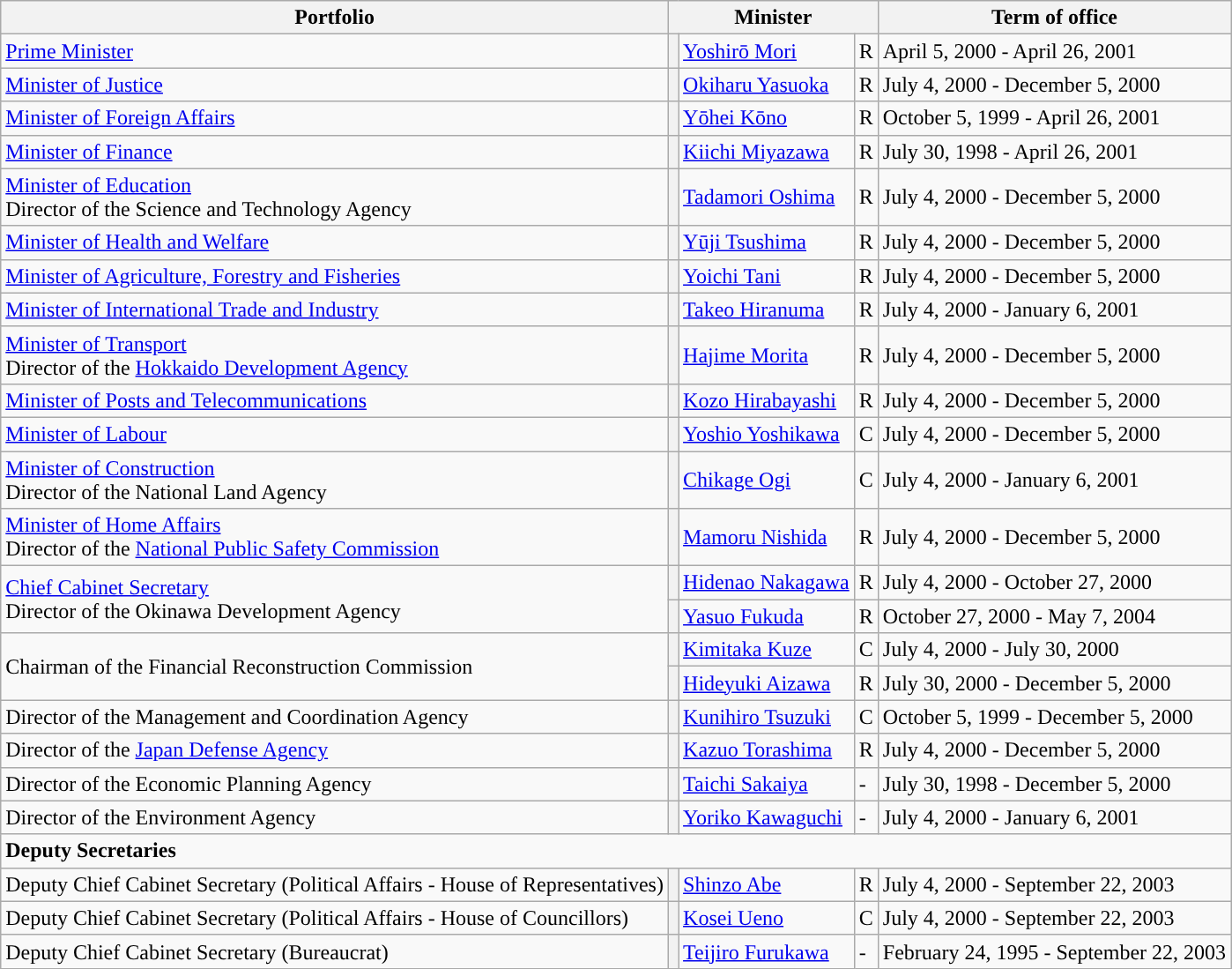<table class="wikitable">
<tr>
<th>Portfolio</th>
<th colspan=3>Minister</th>
<th>Term of office</th>
</tr>
<tr>
<td><a href='#'>Prime Minister</a></td>
<th style="color:inherit;background-color: "></th>
<td><a href='#'>Yoshirō Mori</a></td>
<td>R</td>
<td>April 5, 2000 - April 26, 2001</td>
</tr>
<tr>
<td><a href='#'>Minister of Justice</a></td>
<th style="color:inherit;background-color: "></th>
<td><a href='#'>Okiharu Yasuoka</a></td>
<td>R</td>
<td>July 4, 2000 - December 5, 2000</td>
</tr>
<tr>
<td><a href='#'>Minister of Foreign Affairs</a></td>
<th style="color:inherit;background-color: "></th>
<td><a href='#'>Yōhei Kōno</a></td>
<td>R</td>
<td>October 5, 1999 - April 26, 2001</td>
</tr>
<tr>
<td><a href='#'>Minister of Finance</a></td>
<th style="color:inherit;background-color: "></th>
<td><a href='#'>Kiichi Miyazawa</a></td>
<td>R</td>
<td>July 30, 1998 - April 26, 2001</td>
</tr>
<tr>
<td><a href='#'>Minister of Education</a> <br>Director of the Science and Technology Agency</td>
<th style="color:inherit;background-color: "></th>
<td><a href='#'>Tadamori Oshima</a></td>
<td>R</td>
<td>July 4, 2000 - December 5, 2000</td>
</tr>
<tr>
<td><a href='#'>Minister of Health and Welfare</a></td>
<th style="color:inherit;background-color: "></th>
<td><a href='#'>Yūji Tsushima</a></td>
<td>R</td>
<td>July 4, 2000 - December 5, 2000</td>
</tr>
<tr>
<td><a href='#'>Minister of Agriculture, Forestry and Fisheries</a></td>
<th style="color:inherit;background-color: "></th>
<td><a href='#'>Yoichi Tani</a></td>
<td>R</td>
<td>July 4, 2000 - December 5, 2000</td>
</tr>
<tr>
<td><a href='#'>Minister of International Trade and Industry</a></td>
<th style="color:inherit;background-color: "></th>
<td><a href='#'>Takeo Hiranuma</a></td>
<td>R</td>
<td>July 4, 2000 - January 6, 2001</td>
</tr>
<tr>
<td><a href='#'>Minister of Transport</a> <br>Director of the <a href='#'>Hokkaido Development Agency</a></td>
<th style="color:inherit;background-color: "></th>
<td><a href='#'>Hajime Morita</a></td>
<td>R</td>
<td>July 4, 2000 - December 5, 2000</td>
</tr>
<tr>
<td><a href='#'>Minister of Posts and Telecommunications</a></td>
<th style="color:inherit;background-color: "></th>
<td><a href='#'>Kozo Hirabayashi</a></td>
<td>R</td>
<td>July 4, 2000 - December 5, 2000</td>
</tr>
<tr>
<td><a href='#'>Minister of Labour</a></td>
<th style="color:inherit;background-color: "></th>
<td><a href='#'>Yoshio Yoshikawa</a></td>
<td>C</td>
<td>July 4, 2000 - December 5, 2000</td>
</tr>
<tr>
<td><a href='#'>Minister of Construction</a> <br>Director of the National Land Agency</td>
<th style="color:inherit;background-color: "></th>
<td><a href='#'>Chikage Ogi</a></td>
<td>C</td>
<td>July 4, 2000 - January 6, 2001</td>
</tr>
<tr>
<td><a href='#'>Minister of Home Affairs</a> <br>Director of the <a href='#'>National Public Safety Commission</a></td>
<th style="color:inherit;background-color: "></th>
<td><a href='#'>Mamoru Nishida</a></td>
<td>R</td>
<td>July 4, 2000 - December 5, 2000</td>
</tr>
<tr>
<td rowspan=2><a href='#'>Chief Cabinet Secretary</a> <br>Director of the Okinawa Development Agency</td>
<th style="color:inherit;background-color: "></th>
<td><a href='#'>Hidenao Nakagawa</a></td>
<td>R</td>
<td>July 4, 2000 - October 27, 2000</td>
</tr>
<tr>
<th style="color:inherit;background-color: "></th>
<td><a href='#'>Yasuo Fukuda</a></td>
<td>R</td>
<td>October 27, 2000 - May 7, 2004</td>
</tr>
<tr>
<td rowspan=2>Chairman of the Financial Reconstruction Commission</td>
<th style="color:inherit;background-color: "></th>
<td><a href='#'>Kimitaka Kuze</a></td>
<td>C</td>
<td>July 4, 2000 - July 30, 2000</td>
</tr>
<tr>
<th style="color:inherit;background-color: "></th>
<td><a href='#'>Hideyuki Aizawa</a></td>
<td>R</td>
<td>July 30, 2000 - December 5, 2000</td>
</tr>
<tr>
<td>Director of the Management and Coordination Agency</td>
<th style="color:inherit;background-color: "></th>
<td><a href='#'>Kunihiro Tsuzuki</a></td>
<td>C</td>
<td>October 5, 1999 - December 5, 2000</td>
</tr>
<tr>
<td>Director of the <a href='#'>Japan Defense Agency</a></td>
<th style="color:inherit;background-color: "></th>
<td><a href='#'>Kazuo Torashima</a></td>
<td>R</td>
<td>July 4, 2000 - December 5, 2000</td>
</tr>
<tr>
<td>Director of the Economic Planning Agency</td>
<th style="color:inherit;background-color: "></th>
<td><a href='#'>Taichi Sakaiya</a></td>
<td>-</td>
<td>July 30, 1998 - December 5, 2000</td>
</tr>
<tr>
<td>Director of the Environment Agency</td>
<th style="color:inherit;background-color: "></th>
<td><a href='#'>Yoriko Kawaguchi</a></td>
<td>-</td>
<td>July 4, 2000 - January 6, 2001</td>
</tr>
<tr>
<td colspan=5><strong>Deputy Secretaries</strong></td>
</tr>
<tr>
<td>Deputy Chief Cabinet Secretary (Political Affairs - House of Representatives)</td>
<th style="color:inherit;background-color: "></th>
<td><a href='#'>Shinzo Abe</a></td>
<td>R</td>
<td>July 4, 2000 - September 22, 2003</td>
</tr>
<tr>
<td>Deputy Chief Cabinet Secretary (Political Affairs - House of Councillors)</td>
<th style="color:inherit;background-color: "></th>
<td><a href='#'>Kosei Ueno</a></td>
<td>C</td>
<td>July 4, 2000 - September 22, 2003</td>
</tr>
<tr>
<td>Deputy Chief Cabinet Secretary (Bureaucrat)</td>
<th style="color:inherit;background-color: "></th>
<td><a href='#'>Teijiro Furukawa</a></td>
<td>-</td>
<td>February 24, 1995 - September 22, 2003</td>
</tr>
</table>
